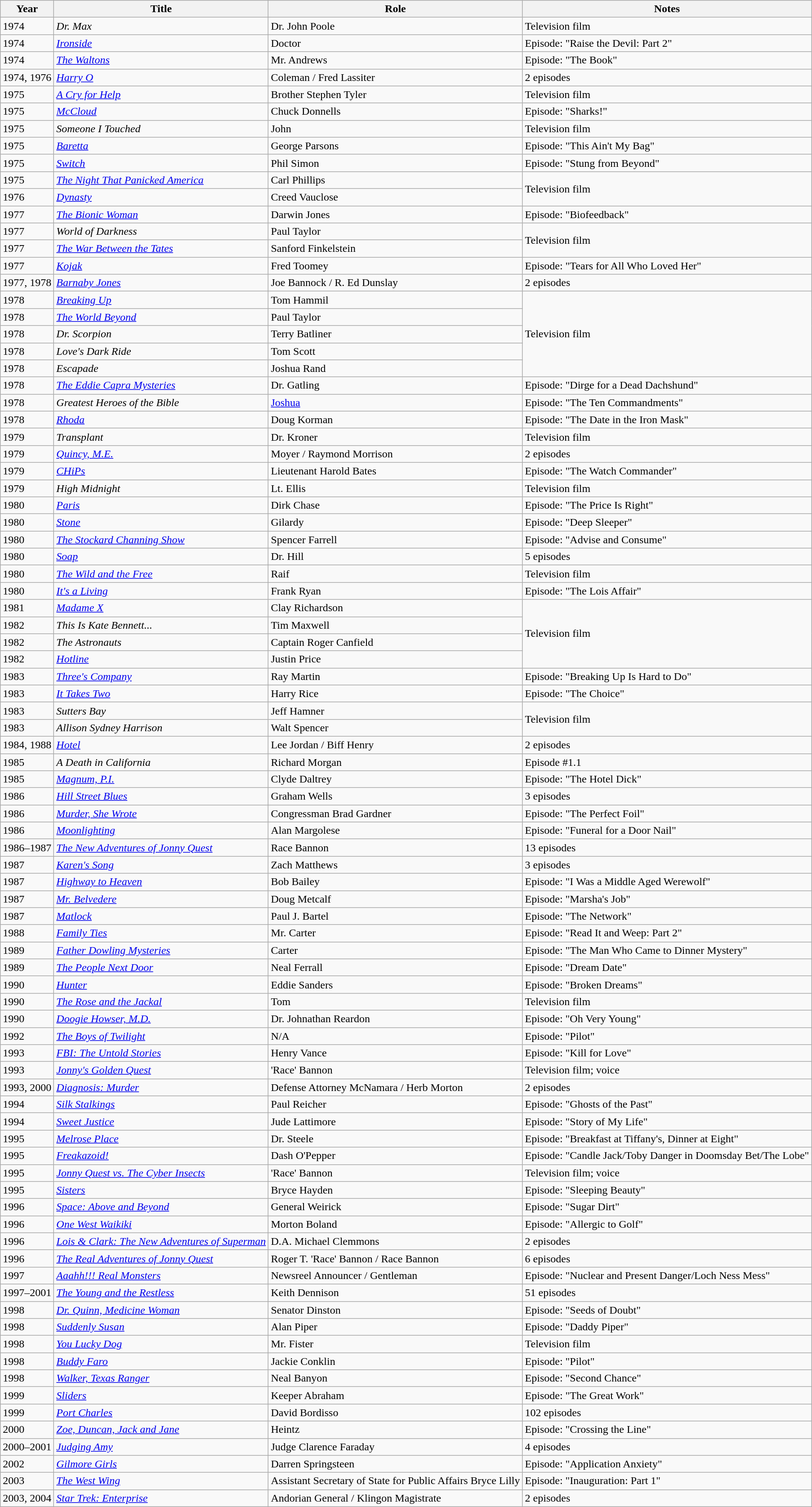<table class="wikitable sortable">
<tr>
<th>Year</th>
<th>Title</th>
<th>Role</th>
<th>Notes</th>
</tr>
<tr>
<td>1974</td>
<td><em>Dr. Max</em></td>
<td>Dr. John Poole</td>
<td>Television film</td>
</tr>
<tr>
<td>1974</td>
<td><a href='#'><em>Ironside</em></a></td>
<td>Doctor</td>
<td>Episode: "Raise the Devil: Part 2"</td>
</tr>
<tr>
<td>1974</td>
<td><em><a href='#'>The Waltons</a></em></td>
<td>Mr. Andrews</td>
<td>Episode: "The Book"</td>
</tr>
<tr>
<td>1974, 1976</td>
<td><em><a href='#'>Harry O</a></em></td>
<td>Coleman / Fred Lassiter</td>
<td>2 episodes</td>
</tr>
<tr>
<td>1975</td>
<td><a href='#'><em>A Cry for Help</em></a></td>
<td>Brother Stephen Tyler</td>
<td>Television film</td>
</tr>
<tr>
<td>1975</td>
<td><a href='#'><em>McCloud</em></a></td>
<td>Chuck Donnells</td>
<td>Episode: "Sharks!"</td>
</tr>
<tr>
<td>1975</td>
<td><em>Someone I Touched</em></td>
<td>John</td>
<td>Television film</td>
</tr>
<tr>
<td>1975</td>
<td><em><a href='#'>Baretta</a></em></td>
<td>George Parsons</td>
<td>Episode: "This Ain't My Bag"</td>
</tr>
<tr>
<td>1975</td>
<td><a href='#'><em>Switch</em></a></td>
<td>Phil Simon</td>
<td>Episode: "Stung from Beyond"</td>
</tr>
<tr>
<td>1975</td>
<td><em><a href='#'>The Night That Panicked America</a></em></td>
<td>Carl Phillips</td>
<td rowspan="2">Television film</td>
</tr>
<tr>
<td>1976</td>
<td><a href='#'><em>Dynasty</em></a></td>
<td>Creed Vauclose</td>
</tr>
<tr>
<td>1977</td>
<td><em><a href='#'>The Bionic Woman</a></em></td>
<td>Darwin Jones</td>
<td>Episode: "Biofeedback"</td>
</tr>
<tr>
<td>1977</td>
<td><em>World of Darkness</em></td>
<td>Paul Taylor</td>
<td rowspan="2">Television film</td>
</tr>
<tr>
<td>1977</td>
<td><em><a href='#'>The War Between the Tates</a></em></td>
<td>Sanford Finkelstein</td>
</tr>
<tr>
<td>1977</td>
<td><em><a href='#'>Kojak</a></em></td>
<td>Fred Toomey</td>
<td>Episode: "Tears for All Who Loved Her"</td>
</tr>
<tr>
<td>1977, 1978</td>
<td><em><a href='#'>Barnaby Jones</a></em></td>
<td>Joe Bannock / R. Ed Dunslay</td>
<td>2 episodes</td>
</tr>
<tr>
<td>1978</td>
<td><a href='#'><em>Breaking Up</em></a></td>
<td>Tom Hammil</td>
<td rowspan="5">Television film</td>
</tr>
<tr>
<td>1978</td>
<td><em><a href='#'>The World Beyond</a></em></td>
<td>Paul Taylor</td>
</tr>
<tr>
<td>1978</td>
<td><em>Dr. Scorpion</em></td>
<td>Terry Batliner</td>
</tr>
<tr>
<td>1978</td>
<td><em>Love's Dark Ride</em></td>
<td>Tom Scott</td>
</tr>
<tr>
<td>1978</td>
<td><em>Escapade</em></td>
<td>Joshua Rand</td>
</tr>
<tr>
<td>1978</td>
<td><em><a href='#'>The Eddie Capra Mysteries</a></em></td>
<td>Dr. Gatling</td>
<td>Episode: "Dirge for a Dead Dachshund"</td>
</tr>
<tr>
<td>1978</td>
<td><em>Greatest Heroes of the Bible</em></td>
<td><a href='#'>Joshua</a></td>
<td>Episode: "The Ten Commandments"</td>
</tr>
<tr>
<td>1978</td>
<td><em><a href='#'>Rhoda</a></em></td>
<td>Doug Korman</td>
<td>Episode: "The Date in the Iron Mask"</td>
</tr>
<tr>
<td>1979</td>
<td><em>Transplant</em></td>
<td>Dr. Kroner</td>
<td>Television film</td>
</tr>
<tr>
<td>1979</td>
<td><em><a href='#'>Quincy, M.E.</a></em></td>
<td>Moyer / Raymond Morrison</td>
<td>2 episodes</td>
</tr>
<tr>
<td>1979</td>
<td><em><a href='#'>CHiPs</a></em></td>
<td>Lieutenant Harold Bates</td>
<td>Episode: "The Watch Commander"</td>
</tr>
<tr>
<td>1979</td>
<td><em>High Midnight</em></td>
<td>Lt. Ellis</td>
<td>Television film</td>
</tr>
<tr>
<td>1980</td>
<td><a href='#'><em>Paris</em></a></td>
<td>Dirk Chase</td>
<td>Episode: "The Price Is Right"</td>
</tr>
<tr>
<td>1980</td>
<td><a href='#'><em>Stone</em></a></td>
<td>Gilardy</td>
<td>Episode: "Deep Sleeper"</td>
</tr>
<tr>
<td>1980</td>
<td><em><a href='#'>The Stockard Channing Show</a></em></td>
<td>Spencer Farrell</td>
<td>Episode: "Advise and Consume"</td>
</tr>
<tr>
<td>1980</td>
<td><a href='#'><em>Soap</em></a></td>
<td>Dr. Hill</td>
<td>5 episodes</td>
</tr>
<tr>
<td>1980</td>
<td><em><a href='#'>The Wild and the Free</a></em></td>
<td>Raif</td>
<td>Television film</td>
</tr>
<tr>
<td>1980</td>
<td><em><a href='#'>It's a Living</a></em></td>
<td>Frank Ryan</td>
<td>Episode: "The Lois Affair"</td>
</tr>
<tr>
<td>1981</td>
<td><a href='#'><em>Madame X</em></a></td>
<td>Clay Richardson</td>
<td rowspan="4">Television film</td>
</tr>
<tr>
<td>1982</td>
<td><em>This Is Kate Bennett...</em></td>
<td>Tim Maxwell</td>
</tr>
<tr>
<td>1982</td>
<td><em>The Astronauts</em></td>
<td>Captain Roger Canfield</td>
</tr>
<tr>
<td>1982</td>
<td><a href='#'><em>Hotline</em></a></td>
<td>Justin Price</td>
</tr>
<tr>
<td>1983</td>
<td><em><a href='#'>Three's Company</a></em></td>
<td>Ray Martin</td>
<td>Episode: "Breaking Up Is Hard to Do"</td>
</tr>
<tr>
<td>1983</td>
<td><a href='#'><em>It Takes Two</em></a></td>
<td>Harry Rice</td>
<td>Episode: "The Choice"</td>
</tr>
<tr>
<td>1983</td>
<td><em>Sutters Bay</em></td>
<td>Jeff Hamner</td>
<td rowspan="2">Television film</td>
</tr>
<tr>
<td>1983</td>
<td><em>Allison Sydney Harrison</em></td>
<td>Walt Spencer</td>
</tr>
<tr>
<td>1984, 1988</td>
<td><a href='#'><em>Hotel</em></a></td>
<td>Lee Jordan / Biff Henry</td>
<td>2 episodes</td>
</tr>
<tr>
<td>1985</td>
<td><em>A Death in California</em></td>
<td>Richard Morgan</td>
<td>Episode #1.1</td>
</tr>
<tr>
<td>1985</td>
<td><em><a href='#'>Magnum, P.I.</a></em></td>
<td>Clyde Daltrey</td>
<td>Episode: "The Hotel Dick"</td>
</tr>
<tr>
<td>1986</td>
<td><em><a href='#'>Hill Street Blues</a></em></td>
<td>Graham Wells</td>
<td>3 episodes</td>
</tr>
<tr>
<td>1986</td>
<td><em><a href='#'>Murder, She Wrote</a></em></td>
<td>Congressman Brad Gardner</td>
<td>Episode: "The Perfect Foil"</td>
</tr>
<tr>
<td>1986</td>
<td><a href='#'><em>Moonlighting</em></a></td>
<td>Alan Margolese</td>
<td>Episode: "Funeral for a Door Nail"</td>
</tr>
<tr>
<td>1986–1987</td>
<td><em><a href='#'>The New Adventures of Jonny Quest</a></em></td>
<td>Race Bannon</td>
<td>13 episodes</td>
</tr>
<tr>
<td>1987</td>
<td><em><a href='#'>Karen's Song</a></em></td>
<td>Zach Matthews</td>
<td>3 episodes</td>
</tr>
<tr>
<td>1987</td>
<td><em><a href='#'>Highway to Heaven</a></em></td>
<td>Bob Bailey</td>
<td>Episode: "I Was a Middle Aged Werewolf"</td>
</tr>
<tr>
<td>1987</td>
<td><em><a href='#'>Mr. Belvedere</a></em></td>
<td>Doug Metcalf</td>
<td>Episode: "Marsha's Job"</td>
</tr>
<tr>
<td>1987</td>
<td><a href='#'><em>Matlock</em></a></td>
<td>Paul J. Bartel</td>
<td>Episode: "The Network"</td>
</tr>
<tr>
<td>1988</td>
<td><em><a href='#'>Family Ties</a></em></td>
<td>Mr. Carter</td>
<td>Episode: "Read It and Weep: Part 2"</td>
</tr>
<tr>
<td>1989</td>
<td><em><a href='#'>Father Dowling Mysteries</a></em></td>
<td>Carter</td>
<td>Episode: "The Man Who Came to Dinner Mystery"</td>
</tr>
<tr>
<td>1989</td>
<td><a href='#'><em>The People Next Door</em></a></td>
<td>Neal Ferrall</td>
<td>Episode: "Dream Date"</td>
</tr>
<tr>
<td>1990</td>
<td><a href='#'><em>Hunter</em></a></td>
<td>Eddie Sanders</td>
<td>Episode: "Broken Dreams"</td>
</tr>
<tr>
<td>1990</td>
<td><em><a href='#'>The Rose and the Jackal</a></em></td>
<td>Tom</td>
<td>Television film</td>
</tr>
<tr>
<td>1990</td>
<td><em><a href='#'>Doogie Howser, M.D.</a></em></td>
<td>Dr. Johnathan Reardon</td>
<td>Episode: "Oh Very Young"</td>
</tr>
<tr>
<td>1992</td>
<td><em><a href='#'>The Boys of Twilight</a></em></td>
<td>N/A</td>
<td>Episode: "Pilot"</td>
</tr>
<tr>
<td>1993</td>
<td><em><a href='#'>FBI: The Untold Stories</a></em></td>
<td>Henry Vance</td>
<td>Episode: "Kill for Love"</td>
</tr>
<tr>
<td>1993</td>
<td><em><a href='#'>Jonny's Golden Quest</a></em></td>
<td>'Race' Bannon</td>
<td>Television film; voice</td>
</tr>
<tr>
<td>1993, 2000</td>
<td><em><a href='#'>Diagnosis: Murder</a></em></td>
<td>Defense Attorney McNamara / Herb Morton</td>
<td>2 episodes</td>
</tr>
<tr>
<td>1994</td>
<td><em><a href='#'>Silk Stalkings</a></em></td>
<td>Paul Reicher</td>
<td>Episode: "Ghosts of the Past"</td>
</tr>
<tr>
<td>1994</td>
<td><em><a href='#'>Sweet Justice</a></em></td>
<td>Jude Lattimore</td>
<td>Episode: "Story of My Life"</td>
</tr>
<tr>
<td>1995</td>
<td><em><a href='#'>Melrose Place</a></em></td>
<td>Dr. Steele</td>
<td>Episode: "Breakfast at Tiffany's, Dinner at Eight"</td>
</tr>
<tr>
<td>1995</td>
<td><em><a href='#'>Freakazoid!</a></em></td>
<td>Dash O'Pepper</td>
<td>Episode: "Candle Jack/Toby Danger in Doomsday Bet/The Lobe"</td>
</tr>
<tr>
<td>1995</td>
<td><em><a href='#'>Jonny Quest vs. The Cyber Insects</a></em></td>
<td>'Race' Bannon</td>
<td>Television film; voice</td>
</tr>
<tr>
<td>1995</td>
<td><a href='#'><em>Sisters</em></a></td>
<td>Bryce Hayden</td>
<td>Episode: "Sleeping Beauty"</td>
</tr>
<tr>
<td>1996</td>
<td><em><a href='#'>Space: Above and Beyond</a></em></td>
<td>General Weirick</td>
<td>Episode: "Sugar Dirt"</td>
</tr>
<tr>
<td>1996</td>
<td><em><a href='#'>One West Waikiki</a></em></td>
<td>Morton Boland</td>
<td>Episode: "Allergic to Golf"</td>
</tr>
<tr>
<td>1996</td>
<td><em><a href='#'>Lois & Clark: The New Adventures of Superman</a></em></td>
<td>D.A. Michael Clemmons</td>
<td>2 episodes</td>
</tr>
<tr>
<td>1996</td>
<td><em><a href='#'>The Real Adventures of Jonny Quest</a></em></td>
<td>Roger T. 'Race' Bannon / Race Bannon</td>
<td>6 episodes</td>
</tr>
<tr>
<td>1997</td>
<td><em><a href='#'>Aaahh!!! Real Monsters</a></em></td>
<td>Newsreel Announcer / Gentleman</td>
<td>Episode: "Nuclear and Present Danger/Loch Ness Mess"</td>
</tr>
<tr>
<td>1997–2001</td>
<td><em><a href='#'>The Young and the Restless</a></em></td>
<td>Keith Dennison</td>
<td>51 episodes</td>
</tr>
<tr>
<td>1998</td>
<td><em><a href='#'>Dr. Quinn, Medicine Woman</a></em></td>
<td>Senator Dinston</td>
<td>Episode: "Seeds of Doubt"</td>
</tr>
<tr>
<td>1998</td>
<td><em><a href='#'>Suddenly Susan</a></em></td>
<td>Alan Piper</td>
<td>Episode: "Daddy Piper"</td>
</tr>
<tr>
<td>1998</td>
<td><em><a href='#'>You Lucky Dog</a></em></td>
<td>Mr. Fister</td>
<td>Television film</td>
</tr>
<tr>
<td>1998</td>
<td><em><a href='#'>Buddy Faro</a></em></td>
<td>Jackie Conklin</td>
<td>Episode: "Pilot"</td>
</tr>
<tr>
<td>1998</td>
<td><em><a href='#'>Walker, Texas Ranger</a></em></td>
<td>Neal Banyon</td>
<td>Episode: "Second Chance"</td>
</tr>
<tr>
<td>1999</td>
<td><em><a href='#'>Sliders</a></em></td>
<td>Keeper Abraham</td>
<td>Episode: "The Great Work"</td>
</tr>
<tr>
<td>1999</td>
<td><em><a href='#'>Port Charles</a></em></td>
<td>David Bordisso</td>
<td>102 episodes</td>
</tr>
<tr>
<td>2000</td>
<td><em><a href='#'>Zoe, Duncan, Jack and Jane</a></em></td>
<td>Heintz</td>
<td>Episode: "Crossing the Line"</td>
</tr>
<tr>
<td>2000–2001</td>
<td><em><a href='#'>Judging Amy</a></em></td>
<td>Judge Clarence Faraday</td>
<td>4 episodes</td>
</tr>
<tr>
<td>2002</td>
<td><em><a href='#'>Gilmore Girls</a></em></td>
<td>Darren Springsteen</td>
<td>Episode: "Application Anxiety"</td>
</tr>
<tr>
<td>2003</td>
<td><em><a href='#'>The West Wing</a></em></td>
<td>Assistant Secretary of State for Public Affairs Bryce Lilly</td>
<td>Episode: "Inauguration: Part 1"</td>
</tr>
<tr>
<td>2003, 2004</td>
<td><em><a href='#'>Star Trek: Enterprise</a></em></td>
<td>Andorian General / Klingon Magistrate</td>
<td>2 episodes</td>
</tr>
</table>
